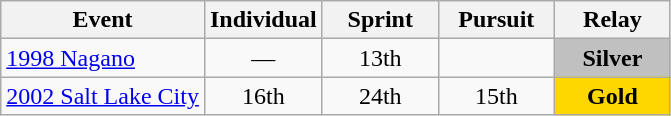<table class="wikitable" style="text-align: center;">
<tr ">
<th>Event</th>
<th style="width:70px;">Individual</th>
<th style="width:70px;">Sprint</th>
<th style="width:70px;">Pursuit</th>
<th style="width:70px;">Relay</th>
</tr>
<tr>
<td align=left> <a href='#'>1998 Nagano</a></td>
<td>—</td>
<td>13th</td>
<td></td>
<td style="background:silver;"><strong>Silver</strong></td>
</tr>
<tr>
<td align=left> <a href='#'>2002 Salt Lake City</a></td>
<td>16th</td>
<td>24th</td>
<td>15th</td>
<td style="background:gold;"><strong>Gold</strong></td>
</tr>
</table>
